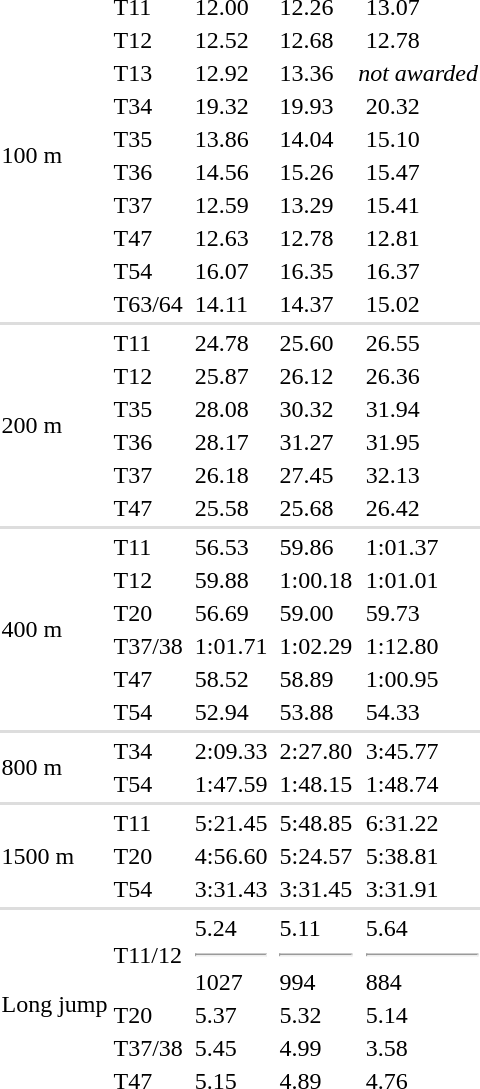<table>
<tr>
<td rowspan="10">100 m</td>
<td>T11</td>
<td></td>
<td>12.00 </td>
<td></td>
<td>12.26</td>
<td></td>
<td>13.07</td>
</tr>
<tr>
<td>T12</td>
<td></td>
<td>12.52 </td>
<td></td>
<td>12.68</td>
<td></td>
<td>12.78</td>
</tr>
<tr>
<td>T13</td>
<td></td>
<td>12.92 </td>
<td></td>
<td>13.36</td>
<td align="center" colspan="2"><em>not awarded</em></td>
</tr>
<tr>
<td>T34</td>
<td></td>
<td>19.32 </td>
<td></td>
<td>19.93</td>
<td></td>
<td>20.32</td>
</tr>
<tr>
<td>T35</td>
<td></td>
<td>13.86 </td>
<td></td>
<td>14.04</td>
<td></td>
<td>15.10</td>
</tr>
<tr>
<td>T36</td>
<td></td>
<td>14.56</td>
<td></td>
<td>15.26</td>
<td></td>
<td>15.47 </td>
</tr>
<tr>
<td>T37</td>
<td></td>
<td>12.59 </td>
<td></td>
<td>13.29</td>
<td></td>
<td>15.41</td>
</tr>
<tr>
<td>T47</td>
<td></td>
<td>12.63</td>
<td></td>
<td>12.78</td>
<td></td>
<td>12.81 </td>
</tr>
<tr>
<td>T54</td>
<td></td>
<td>16.07 </td>
<td></td>
<td>16.35 </td>
<td></td>
<td>16.37</td>
</tr>
<tr>
<td>T63/64</td>
<td></td>
<td>14.11</td>
<td></td>
<td>14.37 </td>
<td></td>
<td>15.02</td>
</tr>
<tr bgcolor="#DDDDDD">
<td colspan="8"></td>
</tr>
<tr>
<td rowspan="6">200 m</td>
<td>T11</td>
<td></td>
<td>24.78 </td>
<td></td>
<td>25.60 </td>
<td></td>
<td>26.55</td>
</tr>
<tr>
<td>T12</td>
<td></td>
<td>25.87</td>
<td></td>
<td>26.12</td>
<td></td>
<td>26.36</td>
</tr>
<tr>
<td>T35</td>
<td></td>
<td>28.08 </td>
<td></td>
<td>30.32</td>
<td></td>
<td>31.94</td>
</tr>
<tr>
<td>T36</td>
<td></td>
<td>28.17 </td>
<td></td>
<td>31.27 </td>
<td></td>
<td>31.95 </td>
</tr>
<tr>
<td>T37</td>
<td></td>
<td>26.18 </td>
<td></td>
<td>27.45</td>
<td></td>
<td>32.13</td>
</tr>
<tr>
<td>T47</td>
<td></td>
<td>25.58 </td>
<td></td>
<td>25.68 </td>
<td></td>
<td>26.42 </td>
</tr>
<tr bgcolor="#DDDDDD">
<td colspan="8"></td>
</tr>
<tr>
<td rowspan="6">400 m</td>
<td>T11</td>
<td></td>
<td>56.53 </td>
<td></td>
<td>59.86 </td>
<td></td>
<td>1:01.37</td>
</tr>
<tr>
<td>T12</td>
<td></td>
<td>59.88 </td>
<td></td>
<td>1:00.18 </td>
<td></td>
<td>1:01.01 </td>
</tr>
<tr>
<td>T20</td>
<td></td>
<td>56.69 </td>
<td></td>
<td>59.00 </td>
<td></td>
<td>59.73 </td>
</tr>
<tr>
<td>T37/38</td>
<td></td>
<td>1:01.71 </td>
<td></td>
<td>1:02.29 </td>
<td></td>
<td>1:12.80</td>
</tr>
<tr>
<td>T47</td>
<td></td>
<td>58.52</td>
<td></td>
<td>58.89 </td>
<td></td>
<td>1:00.95</td>
</tr>
<tr>
<td>T54</td>
<td></td>
<td>52.94 </td>
<td></td>
<td>53.88</td>
<td></td>
<td>54.33</td>
</tr>
<tr bgcolor="#DDDDDD">
<td colspan="8"></td>
</tr>
<tr>
<td rowspan="2">800 m</td>
<td>T34</td>
<td></td>
<td>2:09.33 </td>
<td></td>
<td>2:27.80 </td>
<td></td>
<td>3:45.77</td>
</tr>
<tr>
<td>T54</td>
<td></td>
<td>1:47.59 </td>
<td></td>
<td>1:48.15</td>
<td></td>
<td>1:48.74</td>
</tr>
<tr bgcolor="#DDDDDD">
<td colspan="8"></td>
</tr>
<tr>
<td rowspan="3">1500 m</td>
<td>T11</td>
<td></td>
<td>5:21.45</td>
<td></td>
<td>5:48.85</td>
<td></td>
<td>6:31.22</td>
</tr>
<tr>
<td>T20</td>
<td></td>
<td>4:56.60</td>
<td></td>
<td>5:24.57</td>
<td></td>
<td>5:38.81</td>
</tr>
<tr>
<td>T54</td>
<td></td>
<td>3:31.43 </td>
<td></td>
<td>3:31.45</td>
<td></td>
<td>3:31.91</td>
</tr>
<tr bgcolor="#DDDDDD">
<td colspan="8"></td>
</tr>
<tr>
<td rowspan="4">Long jump</td>
<td>T11/12</td>
<td></td>
<td>5.24 <hr>1027</td>
<td></td>
<td>5.11<hr>994</td>
<td></td>
<td>5.64 <hr>884</td>
</tr>
<tr>
<td>T20</td>
<td></td>
<td>5.37 </td>
<td></td>
<td>5.32</td>
<td></td>
<td>5.14</td>
</tr>
<tr>
<td>T37/38</td>
<td></td>
<td>5.45 </td>
<td></td>
<td>4.99 </td>
<td></td>
<td>3.58</td>
</tr>
<tr>
<td>T47</td>
<td></td>
<td>5.15 </td>
<td></td>
<td>4.89 </td>
<td></td>
<td>4.76</td>
</tr>
</table>
